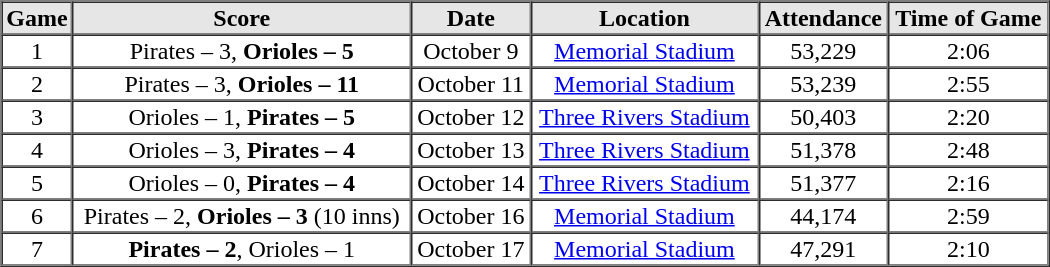<table border=1 cellspacing=0 width=700 style="margin-left:3em;">
<tr style="text-align:center; background-color:#e6e6e6;">
<th width=>Game</th>
<th width=>Score</th>
<th width=>Date</th>
<th width=>Location</th>
<th width=>Attendance</th>
<th width=>Time of Game</th>
</tr>
<tr style="text-align:center;">
<td>1</td>
<td>Pirates – 3, <strong>Orioles – 5</strong></td>
<td>October 9</td>
<td><a href='#'>Memorial Stadium</a></td>
<td>53,229</td>
<td>2:06</td>
</tr>
<tr style="text-align:center;">
<td>2</td>
<td>Pirates – 3, <strong>Orioles – 11</strong></td>
<td>October 11</td>
<td><a href='#'>Memorial Stadium</a></td>
<td>53,239</td>
<td>2:55</td>
</tr>
<tr style="text-align:center;">
<td>3</td>
<td>Orioles – 1, <strong>Pirates – 5</strong></td>
<td>October 12</td>
<td><a href='#'>Three Rivers Stadium</a></td>
<td>50,403</td>
<td>2:20</td>
</tr>
<tr style="text-align:center;">
<td>4</td>
<td>Orioles – 3, <strong>Pirates – 4</strong></td>
<td>October 13</td>
<td><a href='#'>Three Rivers Stadium</a></td>
<td>51,378</td>
<td>2:48</td>
</tr>
<tr style="text-align:center;">
<td>5</td>
<td>Orioles – 0, <strong>Pirates – 4</strong></td>
<td>October 14</td>
<td><a href='#'>Three Rivers Stadium</a></td>
<td>51,377</td>
<td>2:16</td>
</tr>
<tr style="text-align:center;">
<td>6</td>
<td>Pirates – 2, <strong>Orioles – 3</strong> (10 inns)</td>
<td>October 16</td>
<td><a href='#'>Memorial Stadium</a></td>
<td>44,174</td>
<td>2:59</td>
</tr>
<tr style="text-align:center;">
<td>7</td>
<td><strong>Pirates – 2</strong>, Orioles – 1 </td>
<td>October 17</td>
<td><a href='#'>Memorial Stadium</a></td>
<td>47,291</td>
<td>2:10</td>
</tr>
<tr style="text-align:center;">
</tr>
<tr>
</tr>
</table>
